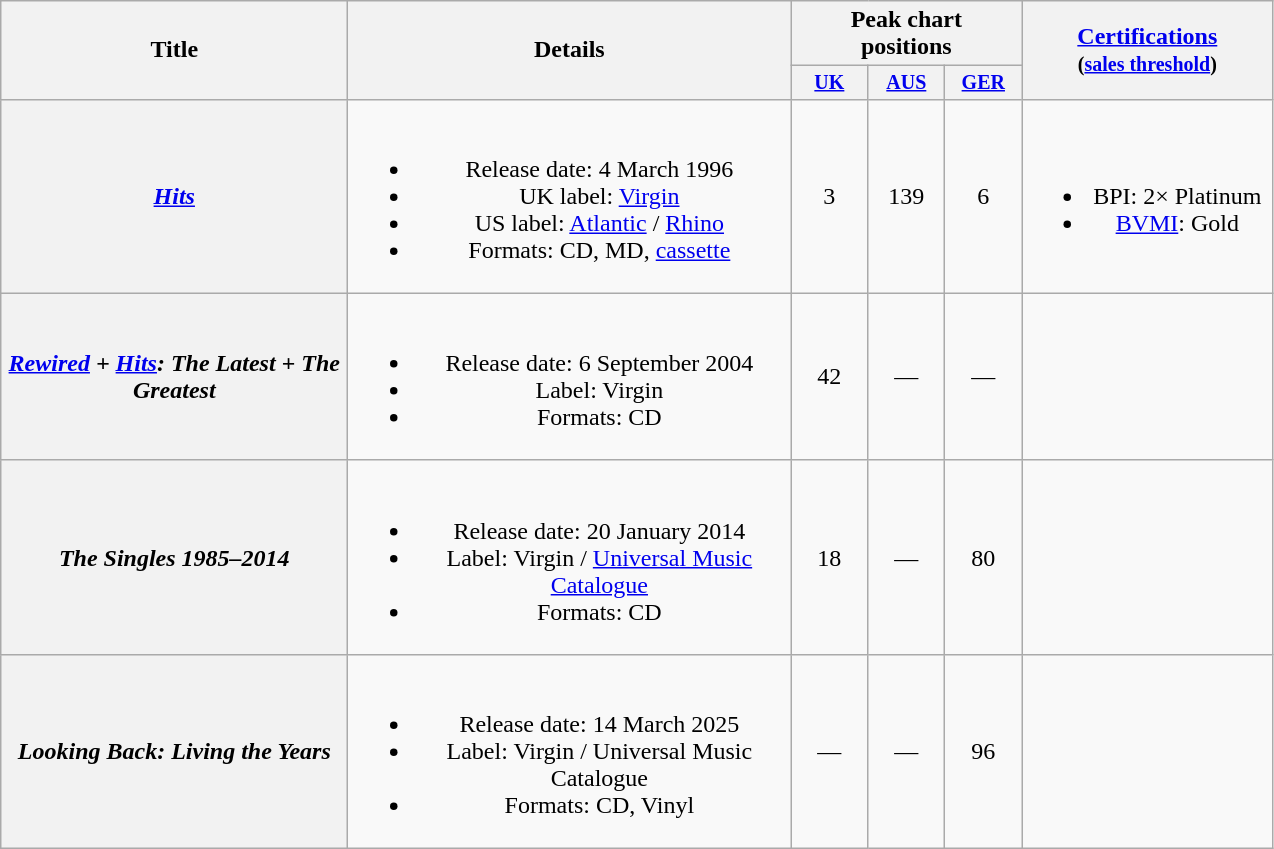<table class="wikitable plainrowheaders" style="text-align:center;">
<tr>
<th rowspan="2" style="width:14em;">Title</th>
<th rowspan="2" style="width:18em;">Details</th>
<th colspan="3">Peak chart<br>positions</th>
<th rowspan="2" style="width:10em;"><a href='#'>Certifications</a><br><small>(<a href='#'>sales threshold</a>)</small></th>
</tr>
<tr style="font-size:smaller;">
<th style="width:45px;"><a href='#'>UK</a><br></th>
<th style="width:45px;"><a href='#'>AUS</a><br></th>
<th style="width:45px;"><a href='#'>GER</a><br></th>
</tr>
<tr>
<th scope="row"><em><a href='#'>Hits</a></em></th>
<td><br><ul><li>Release date: 4 March 1996</li><li>UK label: <a href='#'>Virgin</a></li><li>US label: <a href='#'>Atlantic</a> / <a href='#'>Rhino</a></li><li>Formats: CD, MD, <a href='#'>cassette</a></li></ul></td>
<td>3</td>
<td>139</td>
<td>6</td>
<td><br><ul><li>BPI: 2× Platinum</li><li><a href='#'>BVMI</a>: Gold</li></ul></td>
</tr>
<tr>
<th scope="row"><em><a href='#'>Rewired</a> + <a href='#'>Hits</a>: The Latest + The Greatest</em></th>
<td><br><ul><li>Release date: 6 September 2004</li><li>Label: Virgin</li><li>Formats: CD</li></ul></td>
<td>42</td>
<td>—</td>
<td>—</td>
<td></td>
</tr>
<tr>
<th scope="row"><em>The Singles 1985–2014</em></th>
<td><br><ul><li>Release date: 20 January 2014</li><li>Label: Virgin / <a href='#'>Universal Music Catalogue</a></li><li>Formats: CD</li></ul></td>
<td>18</td>
<td>—</td>
<td>80</td>
<td></td>
</tr>
<tr>
<th scope="row"><em>Looking Back: Living the Years</em></th>
<td><br><ul><li>Release date: 14 March 2025</li><li>Label: Virgin / Universal Music Catalogue</li><li>Formats: CD, Vinyl</li></ul></td>
<td>—</td>
<td>—</td>
<td>96</td>
<td></td>
</tr>
</table>
